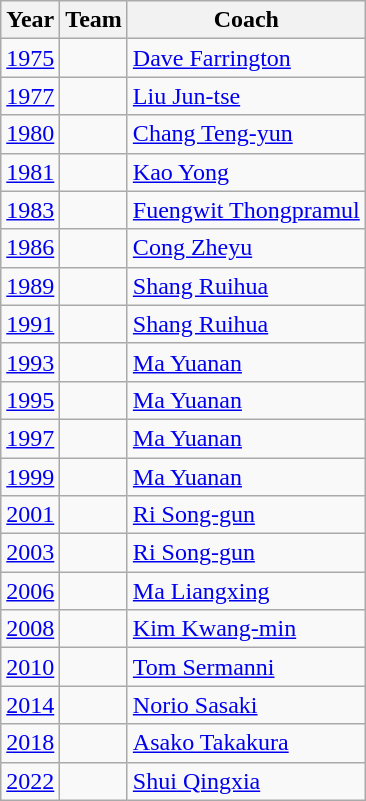<table class="wikitable">
<tr>
<th>Year</th>
<th>Team</th>
<th>Coach</th>
</tr>
<tr>
<td><a href='#'>1975</a></td>
<td></td>
<td> <a href='#'>Dave Farrington</a></td>
</tr>
<tr>
<td><a href='#'>1977</a></td>
<td></td>
<td> <a href='#'>Liu Jun-tse</a></td>
</tr>
<tr>
<td><a href='#'>1980</a></td>
<td></td>
<td> <a href='#'>Chang Teng-yun</a></td>
</tr>
<tr>
<td><a href='#'>1981</a></td>
<td></td>
<td> <a href='#'>Kao Yong</a></td>
</tr>
<tr>
<td><a href='#'>1983</a></td>
<td></td>
<td> <a href='#'>Fuengwit Thongpramul</a></td>
</tr>
<tr>
<td><a href='#'>1986</a></td>
<td></td>
<td> <a href='#'>Cong Zheyu</a></td>
</tr>
<tr>
<td><a href='#'>1989</a></td>
<td></td>
<td> <a href='#'>Shang Ruihua</a></td>
</tr>
<tr>
<td><a href='#'>1991</a></td>
<td></td>
<td> <a href='#'>Shang Ruihua</a></td>
</tr>
<tr>
<td><a href='#'>1993</a></td>
<td></td>
<td> <a href='#'>Ma Yuanan</a></td>
</tr>
<tr>
<td><a href='#'>1995</a></td>
<td></td>
<td> <a href='#'>Ma Yuanan</a></td>
</tr>
<tr>
<td><a href='#'>1997</a></td>
<td></td>
<td> <a href='#'>Ma Yuanan</a></td>
</tr>
<tr>
<td><a href='#'>1999</a></td>
<td></td>
<td> <a href='#'>Ma Yuanan</a></td>
</tr>
<tr>
<td><a href='#'>2001</a></td>
<td></td>
<td> <a href='#'>Ri Song-gun</a></td>
</tr>
<tr>
<td><a href='#'>2003</a></td>
<td></td>
<td> <a href='#'>Ri Song-gun</a></td>
</tr>
<tr>
<td><a href='#'>2006</a></td>
<td></td>
<td> <a href='#'>Ma Liangxing</a></td>
</tr>
<tr>
<td><a href='#'>2008</a></td>
<td></td>
<td> <a href='#'>Kim Kwang-min</a></td>
</tr>
<tr>
<td><a href='#'>2010</a></td>
<td></td>
<td> <a href='#'>Tom Sermanni</a></td>
</tr>
<tr>
<td><a href='#'>2014</a></td>
<td></td>
<td> <a href='#'>Norio Sasaki</a></td>
</tr>
<tr>
<td><a href='#'>2018</a></td>
<td></td>
<td> <a href='#'>Asako Takakura</a></td>
</tr>
<tr>
<td><a href='#'>2022</a></td>
<td></td>
<td> <a href='#'>Shui Qingxia</a></td>
</tr>
</table>
